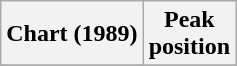<table class="wikitable plainrowheaders">
<tr>
<th>Chart (1989)</th>
<th>Peak<br>position</th>
</tr>
<tr>
</tr>
</table>
